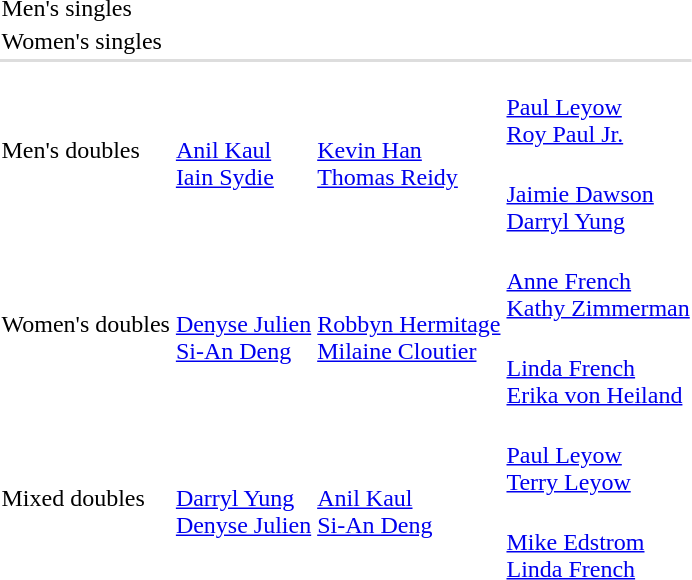<table>
<tr>
<td rowspan=2>Men's singles <br></td>
<td rowspan=2></td>
<td rowspan=2></td>
<td></td>
</tr>
<tr>
<td></td>
</tr>
<tr>
<td rowspan=2>Women's singles <br></td>
<td rowspan=2></td>
<td rowspan=2></td>
<td></td>
</tr>
<tr>
<td></td>
</tr>
<tr bgcolor=#DDDDDD>
<td colspan=7></td>
</tr>
<tr>
<td rowspan=2>Men's doubles <br></td>
<td rowspan=2><br><a href='#'>Anil Kaul</a><br><a href='#'>Iain Sydie</a></td>
<td rowspan=2><br><a href='#'>Kevin Han</a><br><a href='#'>Thomas Reidy</a></td>
<td><br><a href='#'>Paul Leyow</a><br><a href='#'>Roy Paul Jr.</a></td>
</tr>
<tr>
<td><br><a href='#'>Jaimie Dawson</a><br><a href='#'>Darryl Yung</a></td>
</tr>
<tr>
<td rowspan=2>Women's doubles <br></td>
<td rowspan=2><br><a href='#'>Denyse Julien</a><br><a href='#'>Si-An Deng</a></td>
<td rowspan=2><br><a href='#'>Robbyn Hermitage</a><br><a href='#'>Milaine Cloutier</a></td>
<td><br><a href='#'>Anne French</a><br><a href='#'>Kathy Zimmerman</a></td>
</tr>
<tr>
<td><br><a href='#'>Linda French</a><br><a href='#'>Erika von Heiland</a></td>
</tr>
<tr>
<td rowspan=2>Mixed doubles <br></td>
<td rowspan=2><br><a href='#'>Darryl Yung</a><br><a href='#'>Denyse Julien</a></td>
<td rowspan=2><br><a href='#'>Anil Kaul</a><br><a href='#'>Si-An Deng</a></td>
<td><br><a href='#'>Paul Leyow</a><br><a href='#'>Terry Leyow</a></td>
</tr>
<tr>
<td><br><a href='#'>Mike Edstrom</a><br><a href='#'>Linda French</a></td>
</tr>
</table>
